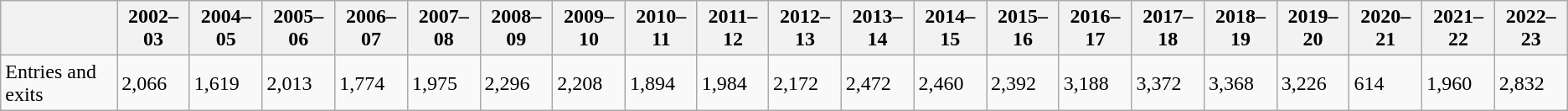<table class="wikitable">
<tr>
<th></th>
<th>2002–03</th>
<th>2004–05</th>
<th>2005–06</th>
<th>2006–07</th>
<th>2007–08</th>
<th>2008–09</th>
<th>2009–10</th>
<th>2010–11</th>
<th>2011–12</th>
<th>2012–13</th>
<th>2013–14</th>
<th>2014–15</th>
<th>2015–16</th>
<th>2016–17</th>
<th>2017–18</th>
<th>2018–19</th>
<th>2019–20</th>
<th>2020–21</th>
<th>2021–22</th>
<th>2022–23</th>
</tr>
<tr>
<td>Entries and exits</td>
<td>2,066</td>
<td>1,619</td>
<td>2,013</td>
<td>1,774</td>
<td>1,975</td>
<td>2,296</td>
<td>2,208</td>
<td>1,894</td>
<td>1,984</td>
<td>2,172</td>
<td>2,472</td>
<td>2,460</td>
<td>2,392</td>
<td>3,188</td>
<td>3,372</td>
<td>3,368</td>
<td>3,226</td>
<td>614</td>
<td>1,960</td>
<td>2,832</td>
</tr>
</table>
